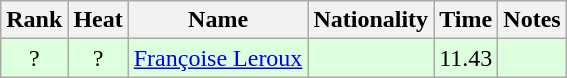<table class="wikitable sortable" style="text-align:center">
<tr>
<th>Rank</th>
<th>Heat</th>
<th>Name</th>
<th>Nationality</th>
<th>Time</th>
<th>Notes</th>
</tr>
<tr bgcolor=ddffdd>
<td>?</td>
<td>?</td>
<td align=left><a href='#'>Françoise Leroux</a></td>
<td align=left></td>
<td>11.43</td>
<td></td>
</tr>
</table>
